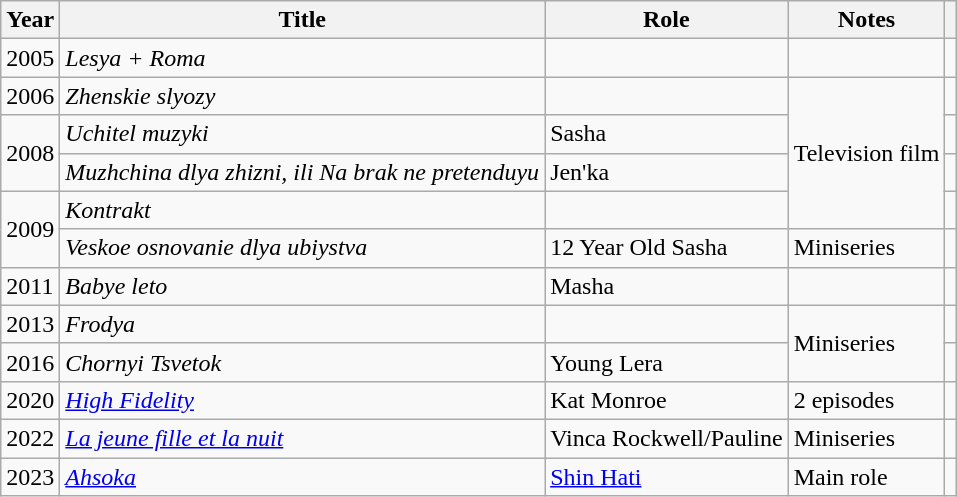<table class="wikitable sortable">
<tr>
<th>Year</th>
<th>Title</th>
<th>Role</th>
<th class="unsortable">Notes</th>
<th class="unsortable"></th>
</tr>
<tr>
<td>2005</td>
<td><em>Lesya + Roma</em></td>
<td></td>
<td></td>
<td></td>
</tr>
<tr>
<td>2006</td>
<td><em>Zhenskie slyozy</em></td>
<td></td>
<td rowspan="4">Television film</td>
<td></td>
</tr>
<tr>
<td rowspan="2">2008</td>
<td><em>Uchitel muzyki</em></td>
<td>Sasha</td>
<td></td>
</tr>
<tr>
<td><em>Muzhchina dlya zhizni, ili Na brak ne pretenduyu</em></td>
<td>Jen'ka</td>
<td></td>
</tr>
<tr>
<td rowspan="2">2009</td>
<td><em>Kontrakt</em></td>
<td></td>
<td></td>
</tr>
<tr>
<td><em>Veskoe osnovanie dlya ubiystva</em></td>
<td>12 Year Old Sasha</td>
<td>Miniseries</td>
<td></td>
</tr>
<tr>
<td>2011</td>
<td><em>Babye leto</em></td>
<td>Masha</td>
<td></td>
<td></td>
</tr>
<tr>
<td>2013</td>
<td><em>Frodya</em></td>
<td></td>
<td rowspan="2">Miniseries</td>
<td></td>
</tr>
<tr>
<td>2016</td>
<td><em>Chornyi Tsvetok</em></td>
<td>Young Lera</td>
<td></td>
</tr>
<tr>
<td>2020</td>
<td><em><a href='#'>High Fidelity</a></em></td>
<td>Kat Monroe</td>
<td>2 episodes</td>
<td></td>
</tr>
<tr>
<td>2022</td>
<td><em><a href='#'>La jeune fille et la nuit</a></em></td>
<td>Vinca Rockwell/Pauline</td>
<td>Miniseries</td>
<td></td>
</tr>
<tr>
<td>2023</td>
<td><em><a href='#'>Ahsoka</a></em></td>
<td><a href='#'>Shin Hati</a></td>
<td>Main role</td>
<td></td>
</tr>
</table>
